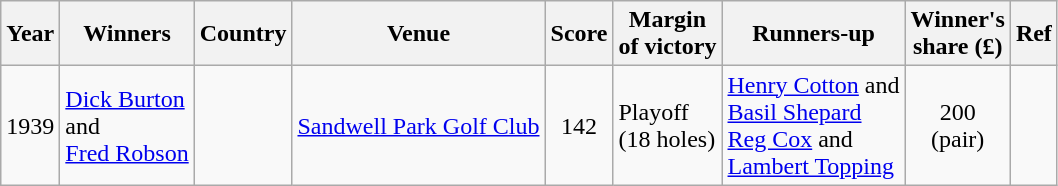<table class="wikitable">
<tr>
<th>Year</th>
<th>Winners</th>
<th>Country</th>
<th>Venue</th>
<th>Score</th>
<th>Margin<br>of victory</th>
<th>Runners-up</th>
<th>Winner's<br>share (£)</th>
<th>Ref</th>
</tr>
<tr>
<td>1939</td>
<td><a href='#'>Dick Burton</a><br>and<br><a href='#'>Fred Robson</a></td>
<td><br><br></td>
<td><a href='#'>Sandwell Park Golf Club</a></td>
<td align=center>142</td>
<td>Playoff<br>(18 holes)</td>
<td> <a href='#'>Henry Cotton</a> and<br> <a href='#'>Basil Shepard</a><br> <a href='#'>Reg Cox</a> and<br> <a href='#'>Lambert Topping</a></td>
<td align=center>200<br>(pair)</td>
<td></td>
</tr>
</table>
